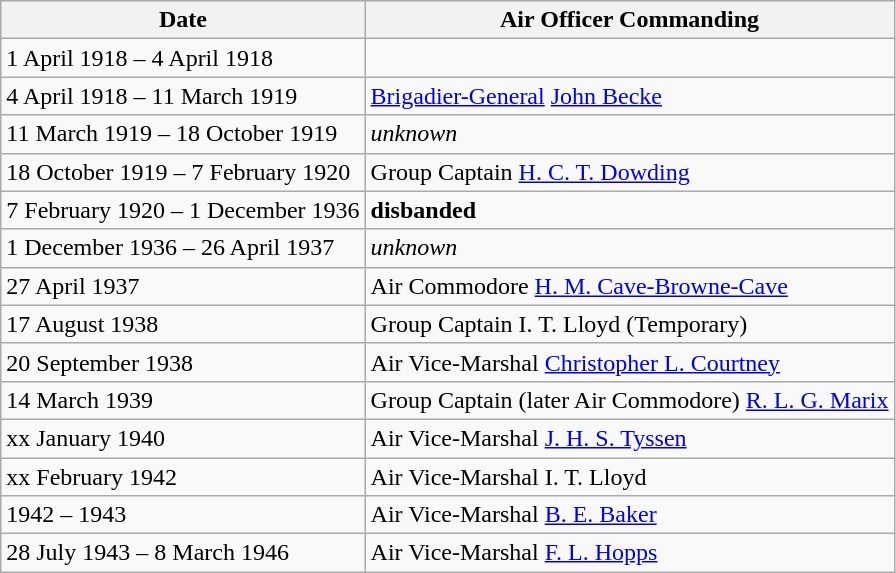<table class="wikitable">
<tr>
<th>Date</th>
<th>Air Officer Commanding</th>
</tr>
<tr>
<td>1 April 1918 – 4 April 1918</td>
<td></td>
</tr>
<tr>
<td>4 April 1918 – 11 March 1919</td>
<td><a href='#'>Brigadier-General</a> <a href='#'>John Becke</a></td>
</tr>
<tr>
<td>11 March 1919 – 18 October 1919</td>
<td><em>unknown</em></td>
</tr>
<tr>
<td>18 October 1919 – 7 February 1920</td>
<td>Group Captain <a href='#'>H. C. T. Dowding</a></td>
</tr>
<tr>
<td>7 February 1920 – 1 December 1936</td>
<td><strong>disbanded</strong></td>
</tr>
<tr>
<td>1 December 1936 – 26 April 1937</td>
<td><em>unknown</em></td>
</tr>
<tr>
<td>27 April 1937</td>
<td>Air Commodore <a href='#'>H. M. Cave-Browne-Cave</a></td>
</tr>
<tr>
<td>17 August 1938</td>
<td>Group Captain I. T. Lloyd (Temporary)</td>
</tr>
<tr>
<td>20 September 1938</td>
<td>Air Vice-Marshal <a href='#'>Christopher L. Courtney</a></td>
</tr>
<tr>
<td>14 March 1939</td>
<td>Group Captain (later Air Commodore) <a href='#'>R. L. G. Marix</a></td>
</tr>
<tr>
<td>xx January 1940</td>
<td>Air Vice-Marshal <a href='#'>J. H. S. Tyssen</a></td>
</tr>
<tr>
<td>xx February 1942</td>
<td>Air Vice-Marshal I. T. Lloyd</td>
</tr>
<tr>
<td>1942 – 1943</td>
<td>Air Vice-Marshal <a href='#'>B. E. Baker</a></td>
</tr>
<tr>
<td>28 July 1943 – 8 March 1946</td>
<td>Air Vice-Marshal <a href='#'>F. L. Hopps</a></td>
</tr>
</table>
